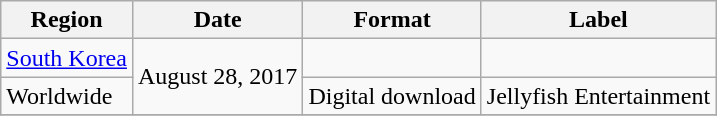<table class = "wikitable">
<tr>
<th>Region</th>
<th>Date</th>
<th>Format</th>
<th>Label</th>
</tr>
<tr>
<td><a href='#'>South Korea</a></td>
<td rowspan=2>August 28, 2017</td>
<td></td>
<td></td>
</tr>
<tr>
<td>Worldwide</td>
<td>Digital download</td>
<td>Jellyfish Entertainment</td>
</tr>
<tr>
</tr>
</table>
